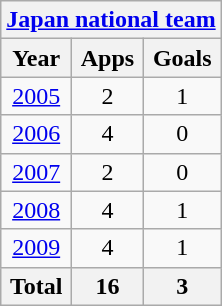<table class="wikitable" style="text-align:center">
<tr>
<th colspan=3><a href='#'>Japan national team</a></th>
</tr>
<tr>
<th>Year</th>
<th>Apps</th>
<th>Goals</th>
</tr>
<tr>
<td><a href='#'>2005</a></td>
<td>2</td>
<td>1</td>
</tr>
<tr>
<td><a href='#'>2006</a></td>
<td>4</td>
<td>0</td>
</tr>
<tr>
<td><a href='#'>2007</a></td>
<td>2</td>
<td>0</td>
</tr>
<tr>
<td><a href='#'>2008</a></td>
<td>4</td>
<td>1</td>
</tr>
<tr>
<td><a href='#'>2009</a></td>
<td>4</td>
<td>1</td>
</tr>
<tr>
<th>Total</th>
<th>16</th>
<th>3</th>
</tr>
</table>
